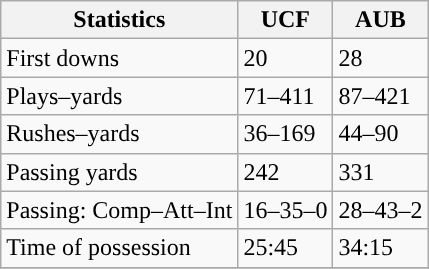<table class="wikitable">
<tr>
<th>Statistics</th>
<th>UCF</th>
<th>AUB</th>
</tr>
<tr>
<td>First downs</td>
<td>20</td>
<td>28</td>
</tr>
<tr>
<td>Plays–yards</td>
<td>71–411</td>
<td>87–421</td>
</tr>
<tr>
<td>Rushes–yards</td>
<td>36–169</td>
<td>44–90</td>
</tr>
<tr>
<td>Passing yards</td>
<td>242</td>
<td>331</td>
</tr>
<tr>
<td>Passing: Comp–Att–Int</td>
<td>16–35–0</td>
<td>28–43–2</td>
</tr>
<tr>
<td>Time of possession</td>
<td>25:45</td>
<td>34:15</td>
</tr>
<tr>
</tr>
</table>
